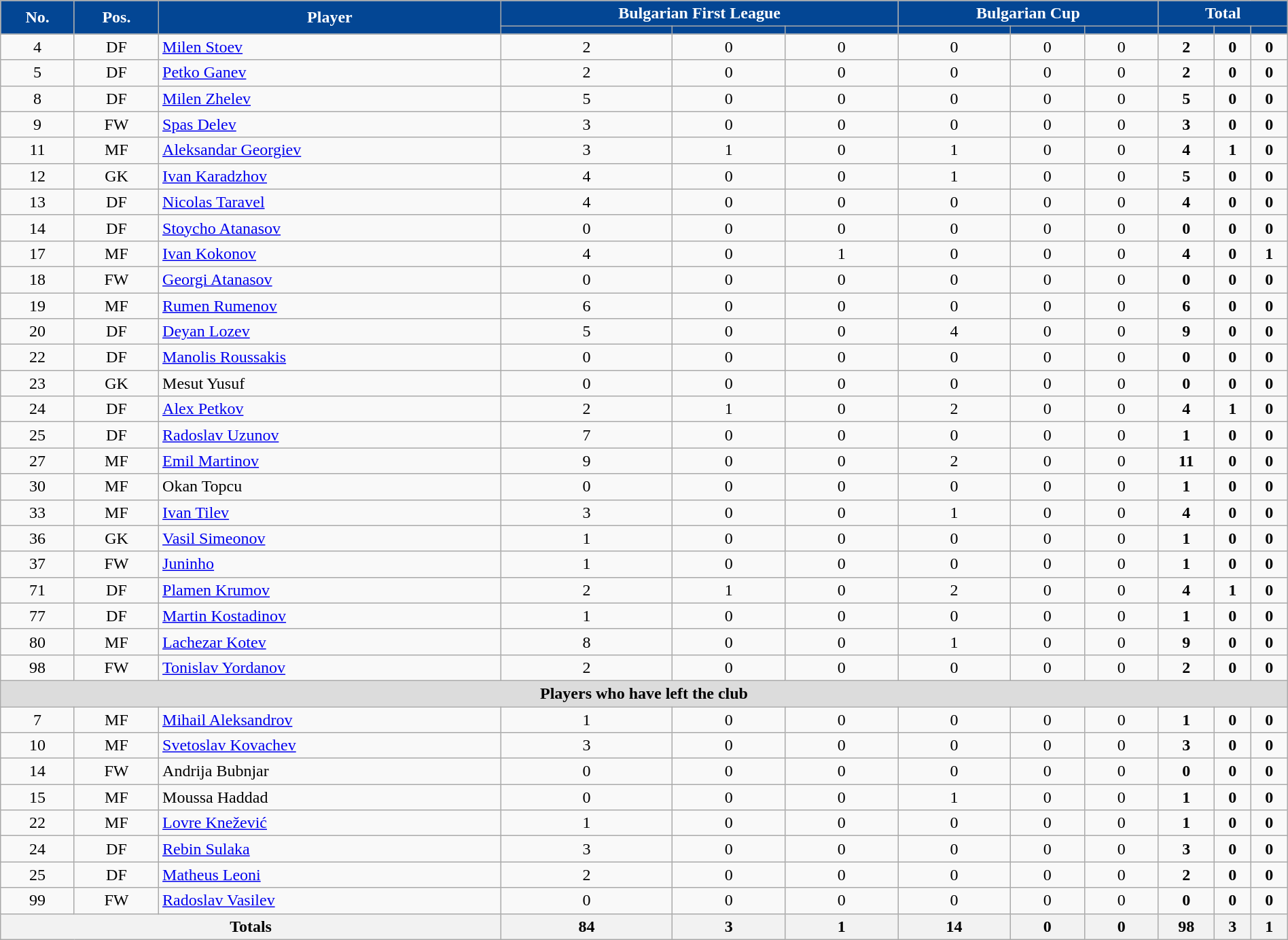<table class="wikitable sortable" style="text-align:center;width:100%;">
<tr>
<th rowspan=2 style=background-color:#034694;color:#FFFFFF>No.</th>
<th rowspan=2 style=background-color:#034694;color:#FFFFFF>Pos.</th>
<th rowspan=2 style=background-color:#034694;color:#FFFFFF>Player</th>
<th colspan=3 style=background:#034694;color:#FFFFFF>Bulgarian First League</th>
<th colspan=3 style=background:#034694;color:#FFFFFF>Bulgarian Cup</th>
<th colspan=3 style=background:#034694;color:#FFFFFF>Total</th>
</tr>
<tr>
<th style=background-color:#034694;color:#FFFFFF></th>
<th style=background-color:#034694;color:#FFFFFF></th>
<th style=background-color:#034694;color:#FFFFFF></th>
<th style=background-color:#034694;color:#FFFFFF></th>
<th style=background-color:#034694;color:#FFFFFF></th>
<th style=background-color:#034694;color:#FFFFFF></th>
<th style=background-color:#034694;color:#FFFFFF></th>
<th style=background-color:#034694;color:#FFFFFF></th>
<th style=background-color:#034694;color:#FFFFFF></th>
</tr>
<tr>
<td>4</td>
<td>DF</td>
<td align=left> <a href='#'>Milen Stoev</a></td>
<td>2</td>
<td>0</td>
<td>0</td>
<td>0</td>
<td>0</td>
<td>0</td>
<td><strong>2</strong></td>
<td><strong>0</strong></td>
<td><strong>0</strong></td>
</tr>
<tr>
<td>5</td>
<td>DF</td>
<td align=left> <a href='#'>Petko Ganev</a></td>
<td>2</td>
<td>0</td>
<td>0</td>
<td>0</td>
<td>0</td>
<td>0</td>
<td><strong>2</strong></td>
<td><strong>0</strong></td>
<td><strong>0</strong></td>
</tr>
<tr>
<td>8</td>
<td>DF</td>
<td align=left> <a href='#'>Milen Zhelev</a></td>
<td>5</td>
<td>0</td>
<td>0</td>
<td>0</td>
<td>0</td>
<td>0</td>
<td><strong>5</strong></td>
<td><strong>0</strong></td>
<td><strong>0</strong></td>
</tr>
<tr>
<td>9</td>
<td>FW</td>
<td align=left> <a href='#'>Spas Delev</a></td>
<td>3</td>
<td>0</td>
<td>0</td>
<td>0</td>
<td>0</td>
<td>0</td>
<td><strong>3</strong></td>
<td><strong>0</strong></td>
<td><strong>0</strong></td>
</tr>
<tr>
<td>11</td>
<td>MF</td>
<td align=left> <a href='#'>Aleksandar Georgiev</a></td>
<td>3</td>
<td>1</td>
<td>0</td>
<td>1</td>
<td>0</td>
<td>0</td>
<td><strong>4</strong></td>
<td><strong>1</strong></td>
<td><strong>0</strong></td>
</tr>
<tr>
<td>12</td>
<td>GK</td>
<td align=left> <a href='#'>Ivan Karadzhov</a></td>
<td>4</td>
<td>0</td>
<td>0</td>
<td>1</td>
<td>0</td>
<td>0</td>
<td><strong>5</strong></td>
<td><strong>0</strong></td>
<td><strong>0</strong></td>
</tr>
<tr>
<td>13</td>
<td>DF</td>
<td align=left> <a href='#'>Nicolas Taravel</a></td>
<td>4</td>
<td>0</td>
<td>0</td>
<td>0</td>
<td>0</td>
<td>0</td>
<td><strong>4</strong></td>
<td><strong>0</strong></td>
<td><strong>0</strong></td>
</tr>
<tr>
<td>14</td>
<td>DF</td>
<td align=left> <a href='#'>Stoycho Atanasov</a></td>
<td>0</td>
<td>0</td>
<td>0</td>
<td>0</td>
<td>0</td>
<td>0</td>
<td><strong>0</strong></td>
<td><strong>0</strong></td>
<td><strong>0</strong></td>
</tr>
<tr>
<td>17</td>
<td>MF</td>
<td align=left> <a href='#'>Ivan Kokonov</a></td>
<td>4</td>
<td>0</td>
<td>1</td>
<td>0</td>
<td>0</td>
<td>0</td>
<td><strong>4</strong></td>
<td><strong>0</strong></td>
<td><strong>1</strong></td>
</tr>
<tr>
<td>18</td>
<td>FW</td>
<td align=left> <a href='#'>Georgi Atanasov</a></td>
<td>0</td>
<td>0</td>
<td>0</td>
<td>0</td>
<td>0</td>
<td>0</td>
<td><strong>0</strong></td>
<td><strong>0</strong></td>
<td><strong>0</strong></td>
</tr>
<tr>
<td>19</td>
<td>MF</td>
<td align=left> <a href='#'>Rumen Rumenov</a></td>
<td>6</td>
<td>0</td>
<td>0</td>
<td>0</td>
<td>0</td>
<td>0</td>
<td><strong>6</strong></td>
<td><strong>0</strong></td>
<td><strong>0</strong></td>
</tr>
<tr>
<td>20</td>
<td>DF</td>
<td align=left> <a href='#'>Deyan Lozev</a></td>
<td>5</td>
<td>0</td>
<td>0</td>
<td>4</td>
<td>0</td>
<td>0</td>
<td><strong>9</strong></td>
<td><strong>0</strong></td>
<td><strong>0</strong></td>
</tr>
<tr>
<td>22</td>
<td>DF</td>
<td align=left> <a href='#'>Manolis Roussakis</a></td>
<td>0</td>
<td>0</td>
<td>0</td>
<td>0</td>
<td>0</td>
<td>0</td>
<td><strong>0</strong></td>
<td><strong>0</strong></td>
<td><strong>0</strong></td>
</tr>
<tr>
<td>23</td>
<td>GK</td>
<td align=left> Mesut Yusuf</td>
<td>0</td>
<td>0</td>
<td>0</td>
<td>0</td>
<td>0</td>
<td>0</td>
<td><strong>0</strong></td>
<td><strong>0</strong></td>
<td><strong>0</strong></td>
</tr>
<tr>
<td>24</td>
<td>DF</td>
<td align=left> <a href='#'>Alex Petkov</a></td>
<td>2</td>
<td>1</td>
<td>0</td>
<td>2</td>
<td>0</td>
<td>0</td>
<td><strong>4</strong></td>
<td><strong>1</strong></td>
<td><strong>0</strong></td>
</tr>
<tr>
<td>25</td>
<td>DF</td>
<td align=left> <a href='#'>Radoslav Uzunov</a></td>
<td>7</td>
<td>0</td>
<td>0</td>
<td>0</td>
<td>0</td>
<td>0</td>
<td><strong>1</strong></td>
<td><strong>0</strong></td>
<td><strong>0</strong></td>
</tr>
<tr>
<td>27</td>
<td>MF</td>
<td align=left> <a href='#'>Emil Martinov</a></td>
<td>9</td>
<td>0</td>
<td>0</td>
<td>2</td>
<td>0</td>
<td>0</td>
<td><strong>11</strong></td>
<td><strong>0</strong></td>
<td><strong>0</strong></td>
</tr>
<tr>
<td>30</td>
<td>MF</td>
<td align=left> Okan Topcu</td>
<td>0</td>
<td>0</td>
<td>0</td>
<td>0</td>
<td>0</td>
<td>0</td>
<td><strong>1</strong></td>
<td><strong>0</strong></td>
<td><strong>0</strong></td>
</tr>
<tr>
<td>33</td>
<td>MF</td>
<td align=left> <a href='#'>Ivan Tilev</a></td>
<td>3</td>
<td>0</td>
<td>0</td>
<td>1</td>
<td>0</td>
<td>0</td>
<td><strong>4</strong></td>
<td><strong>0</strong></td>
<td><strong>0</strong></td>
</tr>
<tr>
<td>36</td>
<td>GK</td>
<td align=left> <a href='#'>Vasil Simeonov</a></td>
<td>1</td>
<td>0</td>
<td>0</td>
<td>0</td>
<td>0</td>
<td>0</td>
<td><strong>1</strong></td>
<td><strong>0</strong></td>
<td><strong>0</strong></td>
</tr>
<tr>
<td>37</td>
<td>FW</td>
<td align=left> <a href='#'>Juninho</a></td>
<td>1</td>
<td>0</td>
<td>0</td>
<td>0</td>
<td>0</td>
<td>0</td>
<td><strong>1</strong></td>
<td><strong>0</strong></td>
<td><strong>0</strong></td>
</tr>
<tr>
<td>71</td>
<td>DF</td>
<td align=left> <a href='#'>Plamen Krumov</a></td>
<td>2</td>
<td>1</td>
<td>0</td>
<td>2</td>
<td>0</td>
<td>0</td>
<td><strong>4</strong></td>
<td><strong>1</strong></td>
<td><strong>0</strong></td>
</tr>
<tr>
<td>77</td>
<td>DF</td>
<td align=left> <a href='#'>Martin Kostadinov</a></td>
<td>1</td>
<td>0</td>
<td>0</td>
<td>0</td>
<td>0</td>
<td>0</td>
<td><strong>1</strong></td>
<td><strong>0</strong></td>
<td><strong>0</strong></td>
</tr>
<tr>
<td>80</td>
<td>MF</td>
<td align=left> <a href='#'>Lachezar Kotev</a></td>
<td>8</td>
<td>0</td>
<td>0</td>
<td>1</td>
<td>0</td>
<td>0</td>
<td><strong>9</strong></td>
<td><strong>0</strong></td>
<td><strong>0</strong></td>
</tr>
<tr>
<td>98</td>
<td>FW</td>
<td align=left> <a href='#'>Tonislav Yordanov</a></td>
<td>2</td>
<td>0</td>
<td>0</td>
<td>0</td>
<td>0</td>
<td>0</td>
<td><strong>2</strong></td>
<td><strong>0</strong></td>
<td><strong>0</strong></td>
</tr>
<tr>
<th colspan="12"  style="background:#dcdcdc; text-align:center;">Players who have left the club</th>
</tr>
<tr>
<td>7</td>
<td>MF</td>
<td align=left> <a href='#'>Mihail Aleksandrov</a></td>
<td>1</td>
<td>0</td>
<td>0</td>
<td>0</td>
<td>0</td>
<td>0</td>
<td><strong>1</strong></td>
<td><strong>0</strong></td>
<td><strong>0</strong></td>
</tr>
<tr>
<td>10</td>
<td>MF</td>
<td align=left> <a href='#'>Svetoslav Kovachev</a></td>
<td>3</td>
<td>0</td>
<td>0</td>
<td>0</td>
<td>0</td>
<td>0</td>
<td><strong>3</strong></td>
<td><strong>0</strong></td>
<td><strong>0</strong></td>
</tr>
<tr>
<td>14</td>
<td>FW</td>
<td align=left> Andrija Bubnjar</td>
<td>0</td>
<td>0</td>
<td>0</td>
<td>0</td>
<td>0</td>
<td>0</td>
<td><strong>0</strong></td>
<td><strong>0</strong></td>
<td><strong>0</strong></td>
</tr>
<tr>
<td>15</td>
<td>MF</td>
<td align=left> Moussa Haddad</td>
<td>0</td>
<td>0</td>
<td>0</td>
<td>1</td>
<td>0</td>
<td>0</td>
<td><strong>1</strong></td>
<td><strong>0</strong></td>
<td><strong>0</strong></td>
</tr>
<tr>
<td>22</td>
<td>MF</td>
<td align=left> <a href='#'>Lovre Knežević</a></td>
<td>1</td>
<td>0</td>
<td>0</td>
<td>0</td>
<td>0</td>
<td>0</td>
<td><strong>1</strong></td>
<td><strong>0</strong></td>
<td><strong>0</strong></td>
</tr>
<tr>
<td>24</td>
<td>DF</td>
<td align=left> <a href='#'>Rebin Sulaka</a></td>
<td>3</td>
<td>0</td>
<td>0</td>
<td>0</td>
<td>0</td>
<td>0</td>
<td><strong>3</strong></td>
<td><strong>0</strong></td>
<td><strong>0</strong></td>
</tr>
<tr>
<td>25</td>
<td>DF</td>
<td align=left> <a href='#'>Matheus Leoni</a></td>
<td>2</td>
<td>0</td>
<td>0</td>
<td>0</td>
<td>0</td>
<td>0</td>
<td><strong>2</strong></td>
<td><strong>0</strong></td>
<td><strong>0</strong></td>
</tr>
<tr>
<td>99</td>
<td>FW</td>
<td align=left> <a href='#'>Radoslav Vasilev</a></td>
<td>0</td>
<td>0</td>
<td>0</td>
<td>0</td>
<td>0</td>
<td>0</td>
<td><strong>0</strong></td>
<td><strong>0</strong></td>
<td><strong>0</strong></td>
</tr>
<tr>
<th colspan=3><strong>Totals</strong></th>
<th><strong>84</strong></th>
<th><strong>3</strong></th>
<th><strong>1</strong></th>
<th><strong>14</strong></th>
<th><strong>0</strong></th>
<th><strong>0</strong></th>
<th><strong>98</strong></th>
<th><strong>3</strong></th>
<th><strong>1</strong></th>
</tr>
</table>
